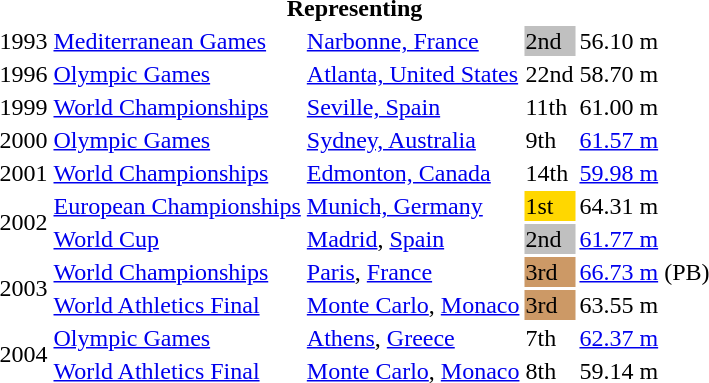<table>
<tr>
<th colspan="5">Representing </th>
</tr>
<tr>
<td>1993</td>
<td><a href='#'>Mediterranean Games</a></td>
<td><a href='#'>Narbonne, France</a></td>
<td bgcolor="silver">2nd</td>
<td>56.10 m</td>
</tr>
<tr>
<td>1996</td>
<td><a href='#'>Olympic Games</a></td>
<td><a href='#'>Atlanta, United States</a></td>
<td>22nd</td>
<td>58.70 m</td>
</tr>
<tr>
<td>1999</td>
<td><a href='#'>World Championships</a></td>
<td><a href='#'>Seville, Spain</a></td>
<td>11th</td>
<td>61.00 m</td>
</tr>
<tr>
<td>2000</td>
<td><a href='#'>Olympic Games</a></td>
<td><a href='#'>Sydney, Australia</a></td>
<td>9th</td>
<td><a href='#'>61.57 m</a></td>
</tr>
<tr>
<td>2001</td>
<td><a href='#'>World Championships</a></td>
<td><a href='#'>Edmonton, Canada</a></td>
<td>14th</td>
<td><a href='#'>59.98 m</a></td>
</tr>
<tr>
<td rowspan=2>2002</td>
<td><a href='#'>European Championships</a></td>
<td><a href='#'>Munich, Germany</a></td>
<td bgcolor="gold">1st</td>
<td>64.31 m</td>
</tr>
<tr>
<td><a href='#'>World Cup</a></td>
<td><a href='#'>Madrid</a>, <a href='#'>Spain</a></td>
<td bgcolor="silver">2nd</td>
<td><a href='#'>61.77 m</a></td>
</tr>
<tr>
<td rowspan=2>2003</td>
<td><a href='#'>World Championships</a></td>
<td><a href='#'>Paris</a>, <a href='#'>France</a></td>
<td bgcolor="CC9966">3rd</td>
<td><a href='#'>66.73 m</a> (PB)</td>
</tr>
<tr>
<td><a href='#'>World Athletics Final</a></td>
<td><a href='#'>Monte Carlo</a>, <a href='#'>Monaco</a></td>
<td bgcolor="CC9966">3rd</td>
<td>63.55 m</td>
</tr>
<tr>
<td rowspan=2>2004</td>
<td><a href='#'>Olympic Games</a></td>
<td><a href='#'>Athens</a>, <a href='#'>Greece</a></td>
<td>7th</td>
<td><a href='#'>62.37 m</a></td>
</tr>
<tr>
<td><a href='#'>World Athletics Final</a></td>
<td><a href='#'>Monte Carlo</a>, <a href='#'>Monaco</a></td>
<td>8th</td>
<td>59.14 m</td>
</tr>
</table>
